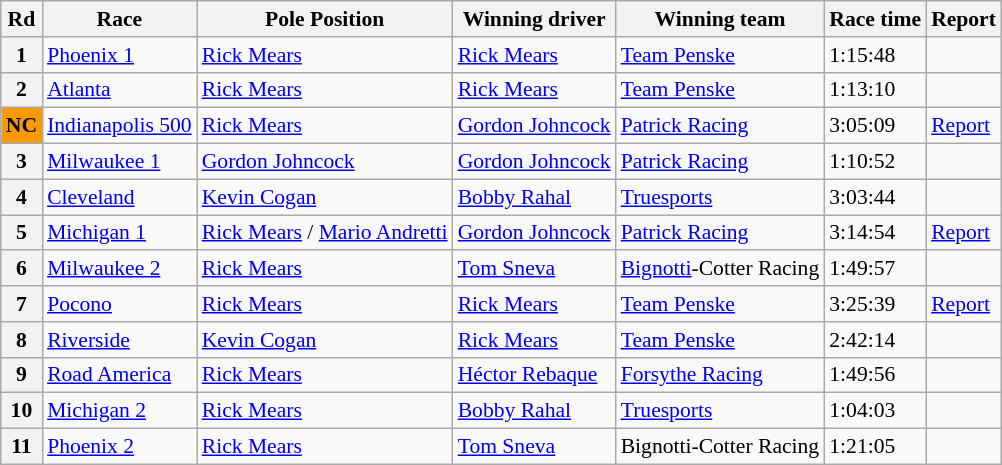<table class="wikitable" style="font-size: 90%;">
<tr>
<th>Rd</th>
<th>Race</th>
<th>Pole Position</th>
<th>Winning driver</th>
<th>Winning team</th>
<th>Race time</th>
<th>Report</th>
</tr>
<tr>
<th>1</th>
<td><a href='#'>Phoenix 1</a></td>
<td> <a href='#'>Rick Mears</a></td>
<td> <a href='#'>Rick Mears</a></td>
<td> <a href='#'>Team Penske</a></td>
<td>1:15:48</td>
<td></td>
</tr>
<tr>
<th>2</th>
<td><a href='#'>Atlanta</a></td>
<td> <a href='#'>Rick Mears</a></td>
<td> <a href='#'>Rick Mears</a></td>
<td> <a href='#'>Team Penske</a></td>
<td>1:13:10</td>
<td></td>
</tr>
<tr>
<th style="background:#fb9902; text-align:center;"><strong>NC</strong></th>
<td><a href='#'>Indianapolis 500</a></td>
<td> <a href='#'>Rick Mears</a></td>
<td> <a href='#'>Gordon Johncock</a></td>
<td> <a href='#'>Patrick Racing</a></td>
<td>3:05:09</td>
<td><a href='#'>Report</a></td>
</tr>
<tr>
<th>3</th>
<td><a href='#'>Milwaukee 1</a></td>
<td> <a href='#'>Gordon Johncock</a></td>
<td> <a href='#'>Gordon Johncock</a></td>
<td> <a href='#'>Patrick Racing</a></td>
<td>1:10:52</td>
<td></td>
</tr>
<tr>
<th>4</th>
<td><a href='#'>Cleveland</a></td>
<td> <a href='#'>Kevin Cogan</a></td>
<td> <a href='#'>Bobby Rahal</a></td>
<td> <a href='#'>Truesports</a></td>
<td>3:03:44</td>
<td></td>
</tr>
<tr>
<th>5</th>
<td><a href='#'>Michigan 1</a></td>
<td> <a href='#'>Rick Mears</a> / <a href='#'>Mario Andretti</a></td>
<td> <a href='#'>Gordon Johncock</a></td>
<td> <a href='#'>Patrick Racing</a></td>
<td>3:14:54</td>
<td><a href='#'>Report</a></td>
</tr>
<tr>
<th>6</th>
<td><a href='#'>Milwaukee 2</a></td>
<td> <a href='#'>Rick Mears</a></td>
<td> <a href='#'>Tom Sneva</a></td>
<td> <a href='#'>Bignotti</a>-Cotter Racing</td>
<td>1:49:57</td>
<td></td>
</tr>
<tr>
<th>7</th>
<td><a href='#'>Pocono</a></td>
<td> <a href='#'>Rick Mears</a></td>
<td> <a href='#'>Rick Mears</a></td>
<td> <a href='#'>Team Penske</a></td>
<td>3:25:39</td>
<td><a href='#'>Report</a></td>
</tr>
<tr>
<th>8</th>
<td><a href='#'>Riverside</a></td>
<td> <a href='#'>Kevin Cogan</a></td>
<td> <a href='#'>Rick Mears</a></td>
<td> <a href='#'>Team Penske</a></td>
<td>2:42:14</td>
<td></td>
</tr>
<tr>
<th>9</th>
<td><a href='#'>Road America</a></td>
<td> <a href='#'>Rick Mears</a></td>
<td> <a href='#'>Héctor Rebaque</a></td>
<td> <a href='#'>Forsythe Racing</a></td>
<td>1:49:56</td>
<td></td>
</tr>
<tr>
<th>10</th>
<td><a href='#'>Michigan 2</a></td>
<td> <a href='#'>Rick Mears</a></td>
<td> <a href='#'>Bobby Rahal</a></td>
<td> <a href='#'>Truesports</a></td>
<td>1:04:03</td>
<td></td>
</tr>
<tr>
<th>11</th>
<td><a href='#'>Phoenix 2</a></td>
<td> <a href='#'>Rick Mears</a></td>
<td> <a href='#'>Tom Sneva</a></td>
<td> Bignotti-Cotter Racing</td>
<td>1:21:05</td>
<td></td>
</tr>
</table>
